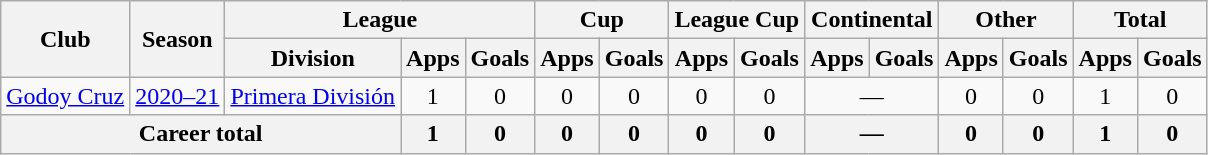<table class="wikitable" style="text-align:center">
<tr>
<th rowspan="2">Club</th>
<th rowspan="2">Season</th>
<th colspan="3">League</th>
<th colspan="2">Cup</th>
<th colspan="2">League Cup</th>
<th colspan="2">Continental</th>
<th colspan="2">Other</th>
<th colspan="2">Total</th>
</tr>
<tr>
<th>Division</th>
<th>Apps</th>
<th>Goals</th>
<th>Apps</th>
<th>Goals</th>
<th>Apps</th>
<th>Goals</th>
<th>Apps</th>
<th>Goals</th>
<th>Apps</th>
<th>Goals</th>
<th>Apps</th>
<th>Goals</th>
</tr>
<tr>
<td rowspan="1"><a href='#'>Godoy Cruz</a></td>
<td><a href='#'>2020–21</a></td>
<td rowspan="1"><a href='#'>Primera División</a></td>
<td>1</td>
<td>0</td>
<td>0</td>
<td>0</td>
<td>0</td>
<td>0</td>
<td colspan="2">—</td>
<td>0</td>
<td>0</td>
<td>1</td>
<td>0</td>
</tr>
<tr>
<th colspan="3">Career total</th>
<th>1</th>
<th>0</th>
<th>0</th>
<th>0</th>
<th>0</th>
<th>0</th>
<th colspan="2">—</th>
<th>0</th>
<th>0</th>
<th>1</th>
<th>0</th>
</tr>
</table>
